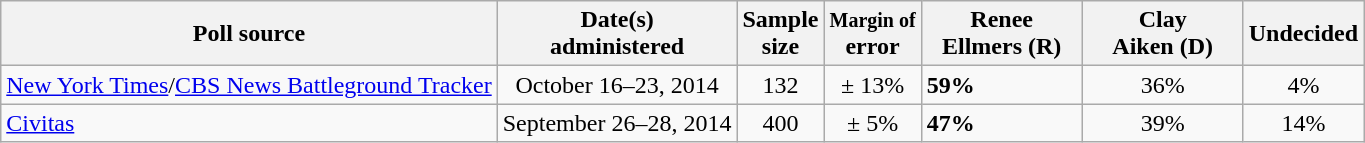<table class="wikitable">
<tr>
<th>Poll source</th>
<th>Date(s)<br>administered</th>
<th>Sample<br>size</th>
<th><small>Margin of</small><br>error</th>
<th style="width:100px;">Renee<br>Ellmers (R)</th>
<th style="width:100px;">Clay<br>Aiken (D)</th>
<th>Undecided</th>
</tr>
<tr>
<td><a href='#'>New York Times</a>/<a href='#'>CBS News Battleground Tracker</a></td>
<td align=center>October 16–23, 2014</td>
<td align=center>132</td>
<td align=center>± 13%</td>
<td><strong>59%</strong></td>
<td align=center>36%</td>
<td align=center>4%</td>
</tr>
<tr>
<td><a href='#'>Civitas</a></td>
<td align=center>September 26–28, 2014</td>
<td align=center>400</td>
<td align=center>± 5%</td>
<td><strong>47%</strong></td>
<td align=center>39%</td>
<td align=center>14%</td>
</tr>
</table>
